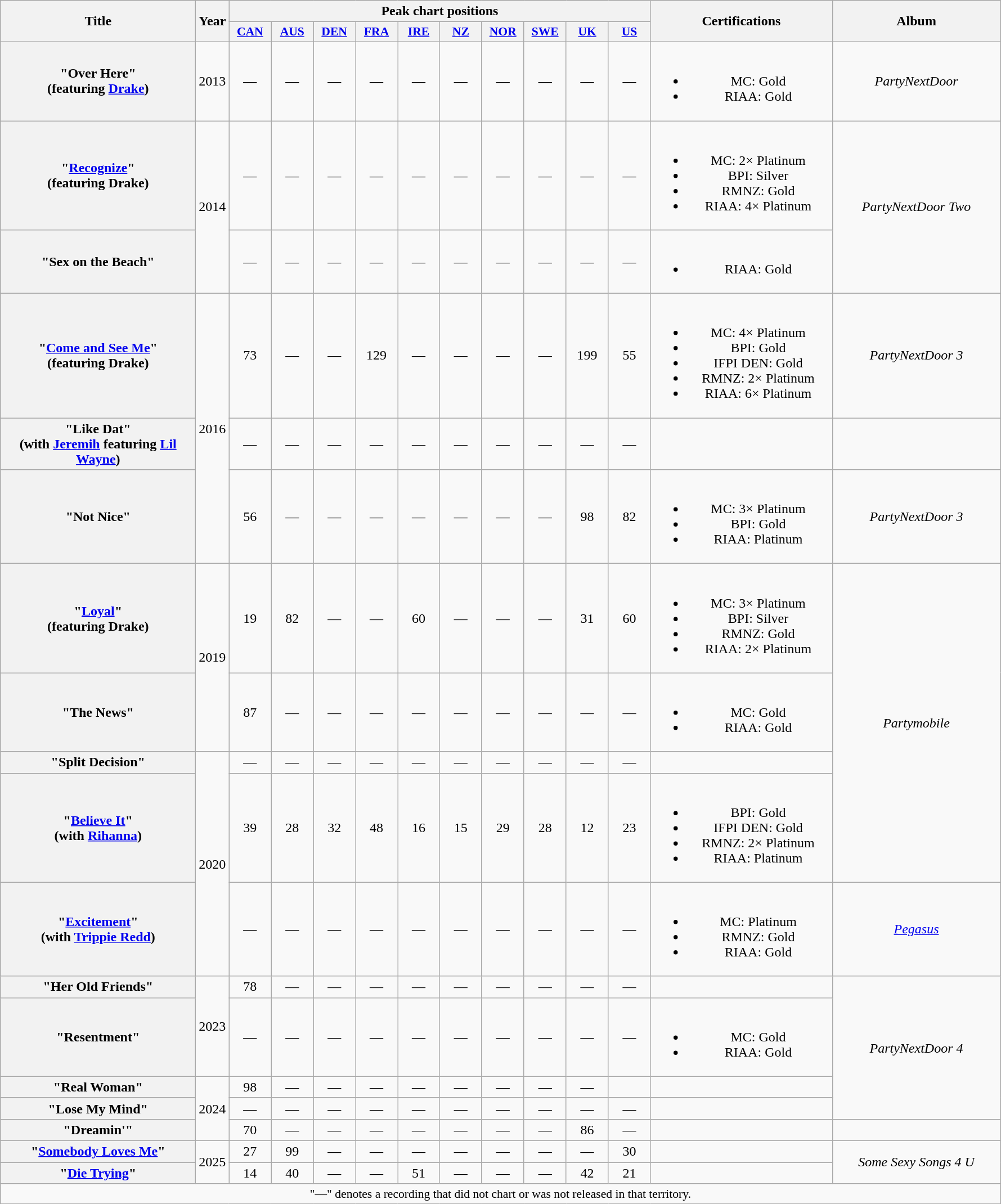<table class="wikitable plainrowheaders" style="text-align:center;">
<tr>
<th scope="col" rowspan="2" style="width:14em;">Title</th>
<th scope="col" rowspan="2">Year</th>
<th scope="col" colspan="10">Peak chart positions</th>
<th scope="col" rowspan="2" style="width:13em;">Certifications</th>
<th scope="col" rowspan="2" style="width:12em;">Album</th>
</tr>
<tr>
<th scope="col" style="width:3em;font-size:90%;"><a href='#'>CAN</a><br></th>
<th scope="col" style="width:3em;font-size:90%;"><a href='#'>AUS</a><br></th>
<th scope="col" style="width:3em;font-size:90%;"><a href='#'>DEN</a><br></th>
<th scope="col" style="width:3em;font-size:90%;"><a href='#'>FRA</a><br></th>
<th scope="col" style="width:3em;font-size:90%;"><a href='#'>IRE</a><br></th>
<th scope="col" style="width:3em;font-size:90%;"><a href='#'>NZ</a><br></th>
<th scope="col" style="width:3em;font-size:90%;"><a href='#'>NOR</a><br></th>
<th scope="col" style="width:3em;font-size:90%;"><a href='#'>SWE</a><br></th>
<th scope="col" style="width:3em;font-size:90%;"><a href='#'>UK</a><br></th>
<th scope="col" style="width:3em;font-size:90%;"><a href='#'>US</a><br></th>
</tr>
<tr>
<th scope="row">"Over Here"<br><span>(featuring <a href='#'>Drake</a>)</span></th>
<td>2013</td>
<td>—</td>
<td>—</td>
<td>—</td>
<td>—</td>
<td>—</td>
<td>—</td>
<td>—</td>
<td>—</td>
<td>—</td>
<td>—</td>
<td><br><ul><li>MC: Gold</li><li>RIAA: Gold</li></ul></td>
<td><em>PartyNextDoor</em></td>
</tr>
<tr>
<th scope="row">"<a href='#'>Recognize</a>"<br><span>(featuring Drake)</span></th>
<td rowspan="2">2014</td>
<td>—</td>
<td>—</td>
<td>—</td>
<td>—</td>
<td>—</td>
<td>—</td>
<td>—</td>
<td>—</td>
<td>—</td>
<td>—</td>
<td><br><ul><li>MC: 2× Platinum</li><li>BPI: Silver</li><li>RMNZ: Gold</li><li>RIAA: 4× Platinum</li></ul></td>
<td rowspan="2"><em>PartyNextDoor Two</em></td>
</tr>
<tr>
<th scope="row">"Sex on the Beach"</th>
<td>—</td>
<td>—</td>
<td>—</td>
<td>—</td>
<td>—</td>
<td>—</td>
<td>—</td>
<td>—</td>
<td>—</td>
<td>—</td>
<td><br><ul><li>RIAA: Gold</li></ul></td>
</tr>
<tr>
<th scope="row">"<a href='#'>Come and See Me</a>"<br><span>(featuring Drake)</span></th>
<td rowspan="3">2016</td>
<td>73</td>
<td>—</td>
<td>—</td>
<td>129</td>
<td>—</td>
<td>—</td>
<td>—</td>
<td>—</td>
<td>199</td>
<td>55</td>
<td><br><ul><li>MC: 4× Platinum</li><li>BPI: Gold</li><li>IFPI DEN: Gold</li><li>RMNZ: 2× Platinum</li><li>RIAA: 6× Platinum</li></ul></td>
<td><em>PartyNextDoor 3</em></td>
</tr>
<tr>
<th scope="row">"Like Dat"<br><span>(with <a href='#'>Jeremih</a> featuring <a href='#'>Lil Wayne</a>)</span></th>
<td>—</td>
<td>—</td>
<td>—</td>
<td>—</td>
<td>—</td>
<td>—</td>
<td>—</td>
<td>—</td>
<td>—</td>
<td>—</td>
<td></td>
<td></td>
</tr>
<tr>
<th scope="row">"Not Nice"</th>
<td>56</td>
<td>—</td>
<td>—</td>
<td>—</td>
<td>—</td>
<td>—</td>
<td>—</td>
<td>—</td>
<td>98</td>
<td>82</td>
<td><br><ul><li>MC: 3× Platinum</li><li>BPI: Gold</li><li>RIAA: Platinum</li></ul></td>
<td><em>PartyNextDoor 3</em></td>
</tr>
<tr>
<th scope="row">"<a href='#'>Loyal</a>"<br><span>(featuring Drake)</span></th>
<td rowspan="2">2019</td>
<td>19</td>
<td>82</td>
<td>—</td>
<td>—</td>
<td>60</td>
<td>—</td>
<td>—</td>
<td>—</td>
<td>31</td>
<td>60</td>
<td><br><ul><li>MC: 3× Platinum</li><li>BPI: Silver</li><li>RMNZ: Gold</li><li>RIAA: 2× Platinum</li></ul></td>
<td rowspan="4"><em>Partymobile</em></td>
</tr>
<tr>
<th scope="row">"The News"</th>
<td>87</td>
<td>—</td>
<td>—</td>
<td>—</td>
<td>—</td>
<td>—</td>
<td>—</td>
<td>—</td>
<td>—</td>
<td>—</td>
<td><br><ul><li>MC: Gold</li><li>RIAA: Gold</li></ul></td>
</tr>
<tr>
<th scope="row">"Split Decision"</th>
<td rowspan="3">2020</td>
<td>—</td>
<td>—</td>
<td>—</td>
<td>—</td>
<td>—</td>
<td>—</td>
<td>—</td>
<td>—</td>
<td>—</td>
<td>—</td>
<td></td>
</tr>
<tr>
<th scope="row">"<a href='#'>Believe It</a>"<br><span>(with <a href='#'>Rihanna</a>)</span></th>
<td>39</td>
<td>28</td>
<td>32</td>
<td>48</td>
<td>16</td>
<td>15</td>
<td>29</td>
<td>28</td>
<td>12</td>
<td>23</td>
<td><br><ul><li>BPI: Gold</li><li>IFPI DEN: Gold</li><li>RMNZ: 2× Platinum</li><li>RIAA: Platinum</li></ul></td>
</tr>
<tr>
<th scope="row">"<a href='#'>Excitement</a>"<br><span>(with <a href='#'>Trippie Redd</a>)</span></th>
<td>—</td>
<td>—</td>
<td>—</td>
<td>—</td>
<td>—</td>
<td>—</td>
<td>—</td>
<td>—</td>
<td>—</td>
<td>—</td>
<td><br><ul><li>MC: Platinum</li><li>RMNZ: Gold</li><li>RIAA: Gold</li></ul></td>
<td><em><a href='#'>Pegasus</a></em></td>
</tr>
<tr>
<th scope="row">"Her Old Friends"</th>
<td rowspan="2">2023</td>
<td>78</td>
<td>—</td>
<td>—</td>
<td>—</td>
<td>—</td>
<td>—</td>
<td>—</td>
<td>—</td>
<td>—</td>
<td>—</td>
<td></td>
<td rowspan="4"><em>PartyNextDoor 4</em></td>
</tr>
<tr>
<th scope="row">"Resentment"</th>
<td>—</td>
<td>—</td>
<td>—</td>
<td>—</td>
<td>—</td>
<td>—</td>
<td>—</td>
<td>—</td>
<td>—</td>
<td>—</td>
<td><br><ul><li>MC: Gold</li><li>RIAA: Gold</li></ul></td>
</tr>
<tr>
<th scope="row">"Real Woman"</th>
<td rowspan="3">2024</td>
<td>98</td>
<td>—</td>
<td>—</td>
<td>—</td>
<td>—</td>
<td>—</td>
<td>—</td>
<td>—</td>
<td>—</td>
<td></td>
</tr>
<tr>
<th scope="row">"Lose My Mind"</th>
<td>—</td>
<td>—</td>
<td>—</td>
<td>—</td>
<td>—</td>
<td>—</td>
<td>—</td>
<td>—</td>
<td>—</td>
<td>—</td>
<td></td>
</tr>
<tr>
<th scope="row">"Dreamin'"</th>
<td>70</td>
<td>—</td>
<td>—</td>
<td>—</td>
<td>—</td>
<td>—</td>
<td>—</td>
<td>—</td>
<td>86</td>
<td>—</td>
<td></td>
<td></td>
</tr>
<tr>
<th scope="row">"<a href='#'>Somebody Loves Me</a>"<br></th>
<td rowspan="2">2025</td>
<td>27</td>
<td>99</td>
<td>—</td>
<td>—</td>
<td>—</td>
<td>—</td>
<td>—</td>
<td>—</td>
<td>—</td>
<td>30</td>
<td></td>
<td rowspan="2"><em>Some Sexy Songs 4 U</em></td>
</tr>
<tr>
<th scope="row">"<a href='#'>Die Trying</a>"<br></th>
<td>14</td>
<td>40<br></td>
<td>—</td>
<td>—</td>
<td>51<br></td>
<td>—</td>
<td>—</td>
<td>—</td>
<td>42</td>
<td>21</td>
<td></td>
</tr>
<tr>
<td colspan="14" style="font-size:90%">"—" denotes a recording that did not chart or was not released in that territory.</td>
</tr>
</table>
